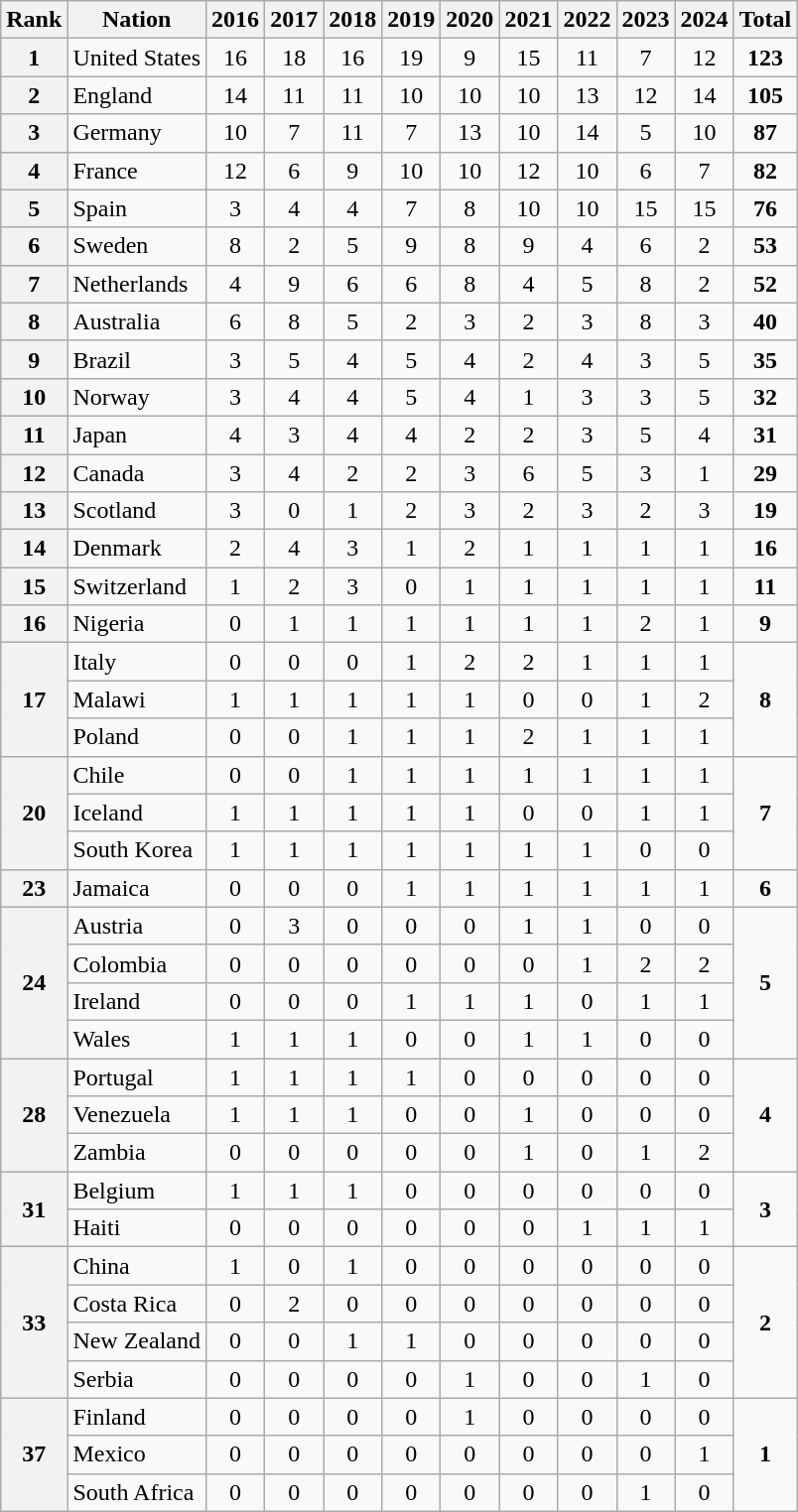<table class="wikitable sortable" style="text-align: center">
<tr>
<th>Rank</th>
<th>Nation</th>
<th>2016</th>
<th>2017</th>
<th>2018</th>
<th>2019</th>
<th>2020</th>
<th>2021</th>
<th>2022</th>
<th>2023</th>
<th>2024</th>
<th>Total</th>
</tr>
<tr>
<th>1</th>
<td style="text-align:left;"> United States</td>
<td>16</td>
<td>18</td>
<td>16</td>
<td>19</td>
<td>9</td>
<td>15</td>
<td>11</td>
<td>7</td>
<td>12</td>
<td><strong>123</strong></td>
</tr>
<tr>
<th>2</th>
<td style="text-align:left;"> England</td>
<td>14</td>
<td>11</td>
<td>11</td>
<td>10</td>
<td>10</td>
<td>10</td>
<td>13</td>
<td>12</td>
<td>14</td>
<td><strong>105</strong></td>
</tr>
<tr>
<th>3</th>
<td style="text-align:left;"> Germany</td>
<td>10</td>
<td>7</td>
<td>11</td>
<td>7</td>
<td>13</td>
<td>10</td>
<td>14</td>
<td>5</td>
<td>10</td>
<td><strong>87</strong></td>
</tr>
<tr>
<th>4</th>
<td style="text-align:left;"> France</td>
<td>12</td>
<td>6</td>
<td>9</td>
<td>10</td>
<td>10</td>
<td>12</td>
<td>10</td>
<td>6</td>
<td>7</td>
<td><strong>82</strong></td>
</tr>
<tr>
<th>5</th>
<td style="text-align:left;"> Spain</td>
<td>3</td>
<td>4</td>
<td>4</td>
<td>7</td>
<td>8</td>
<td>10</td>
<td>10</td>
<td>15</td>
<td>15</td>
<td><strong>76</strong></td>
</tr>
<tr>
<th>6</th>
<td style="text-align:left;"> Sweden</td>
<td>8</td>
<td>2</td>
<td>5</td>
<td>9</td>
<td>8</td>
<td>9</td>
<td>4</td>
<td>6</td>
<td>2</td>
<td><strong>53</strong></td>
</tr>
<tr>
<th>7</th>
<td style="text-align:left;"> Netherlands</td>
<td>4</td>
<td>9</td>
<td>6</td>
<td>6</td>
<td>8</td>
<td>4</td>
<td>5</td>
<td>8</td>
<td>2</td>
<td><strong>52</strong></td>
</tr>
<tr>
<th>8</th>
<td style="text-align:left;"> Australia</td>
<td>6</td>
<td>8</td>
<td>5</td>
<td>2</td>
<td>3</td>
<td>2</td>
<td>3</td>
<td>8</td>
<td>3</td>
<td><strong>40</strong></td>
</tr>
<tr>
<th>9</th>
<td style="text-align:left;"> Brazil</td>
<td>3</td>
<td>5</td>
<td>4</td>
<td>5</td>
<td>4</td>
<td>2</td>
<td>4</td>
<td>3</td>
<td>5</td>
<td><strong>35</strong></td>
</tr>
<tr>
<th rowspan="1">10</th>
<td style="text-align:left;"> Norway</td>
<td>3</td>
<td>4</td>
<td>4</td>
<td>5</td>
<td>4</td>
<td>1</td>
<td>3</td>
<td>3</td>
<td>5</td>
<td rowspan="1"><strong>32</strong></td>
</tr>
<tr>
<th>11</th>
<td style="text-align:left;"> Japan</td>
<td>4</td>
<td>3</td>
<td>4</td>
<td>4</td>
<td>2</td>
<td>2</td>
<td>3</td>
<td>5</td>
<td>4</td>
<td><strong>31</strong></td>
</tr>
<tr>
<th>12</th>
<td style="text-align:left;"> Canada</td>
<td>3</td>
<td>4</td>
<td>2</td>
<td>2</td>
<td>3</td>
<td>6</td>
<td>5</td>
<td>3</td>
<td>1</td>
<td><strong>29</strong></td>
</tr>
<tr>
<th>13</th>
<td style="text-align:left;"> Scotland</td>
<td>3</td>
<td>0</td>
<td>1</td>
<td>2</td>
<td>3</td>
<td>2</td>
<td>3</td>
<td>2</td>
<td>3</td>
<td><strong>19</strong></td>
</tr>
<tr>
<th>14</th>
<td style="text-align:left;"> Denmark</td>
<td>2</td>
<td>4</td>
<td>3</td>
<td>1</td>
<td>2</td>
<td>1</td>
<td>1</td>
<td>1</td>
<td>1</td>
<td><strong>16</strong></td>
</tr>
<tr>
<th>15</th>
<td style="text-align:left;"> Switzerland</td>
<td>1</td>
<td>2</td>
<td>3</td>
<td>0</td>
<td>1</td>
<td>1</td>
<td>1</td>
<td>1</td>
<td>1</td>
<td><strong>11</strong></td>
</tr>
<tr>
<th>16</th>
<td style="text-align:left;"> Nigeria</td>
<td>0</td>
<td>1</td>
<td>1</td>
<td>1</td>
<td>1</td>
<td>1</td>
<td>1</td>
<td>2</td>
<td>1</td>
<td><strong>9</strong></td>
</tr>
<tr>
<th rowspan="3">17</th>
<td style="text-align:left;"> Italy</td>
<td>0</td>
<td>0</td>
<td>0</td>
<td>1</td>
<td>2</td>
<td>2</td>
<td>1</td>
<td>1</td>
<td>1</td>
<td rowspan="3"><strong>8</strong></td>
</tr>
<tr>
<td style="text-align:left;"> Malawi</td>
<td>1</td>
<td>1</td>
<td>1</td>
<td>1</td>
<td>1</td>
<td>0</td>
<td>0</td>
<td>1</td>
<td>2</td>
</tr>
<tr>
<td style="text-align:left;"> Poland</td>
<td>0</td>
<td>0</td>
<td>1</td>
<td>1</td>
<td>1</td>
<td>2</td>
<td>1</td>
<td>1</td>
<td>1</td>
</tr>
<tr>
<th rowspan="3">20</th>
<td style="text-align:left;"> Chile</td>
<td>0</td>
<td>0</td>
<td>1</td>
<td>1</td>
<td>1</td>
<td>1</td>
<td>1</td>
<td>1</td>
<td>1</td>
<td rowspan="3"><strong>7</strong></td>
</tr>
<tr>
<td style="text-align:left;"> Iceland</td>
<td>1</td>
<td>1</td>
<td>1</td>
<td>1</td>
<td>1</td>
<td>0</td>
<td>0</td>
<td>1</td>
<td>1</td>
</tr>
<tr>
<td style="text-align:left;"> South Korea</td>
<td>1</td>
<td>1</td>
<td>1</td>
<td>1</td>
<td>1</td>
<td>1</td>
<td>1</td>
<td>0</td>
<td>0</td>
</tr>
<tr>
<th>23</th>
<td style="text-align:left;"> Jamaica</td>
<td>0</td>
<td>0</td>
<td>0</td>
<td>1</td>
<td>1</td>
<td>1</td>
<td>1</td>
<td>1</td>
<td>1</td>
<td><strong>6</strong></td>
</tr>
<tr>
<th rowspan="4">24</th>
<td style="text-align:left;"> Austria</td>
<td>0</td>
<td>3</td>
<td>0</td>
<td>0</td>
<td>0</td>
<td>1</td>
<td>1</td>
<td>0</td>
<td>0</td>
<td rowspan="4"><strong>5</strong></td>
</tr>
<tr>
<td style="text-align:left;"> Colombia</td>
<td>0</td>
<td>0</td>
<td>0</td>
<td>0</td>
<td>0</td>
<td>0</td>
<td>1</td>
<td>2</td>
<td>2</td>
</tr>
<tr>
<td style="text-align:left;"> Ireland</td>
<td>0</td>
<td>0</td>
<td>0</td>
<td>1</td>
<td>1</td>
<td>1</td>
<td>0</td>
<td>1</td>
<td>1</td>
</tr>
<tr>
<td style="text-align:left;"> Wales</td>
<td>1</td>
<td>1</td>
<td>1</td>
<td>0</td>
<td>0</td>
<td>1</td>
<td>1</td>
<td>0</td>
<td>0</td>
</tr>
<tr>
<th rowspan="3">28</th>
<td style="text-align:left;"> Portugal</td>
<td>1</td>
<td>1</td>
<td>1</td>
<td>1</td>
<td>0</td>
<td>0</td>
<td>0</td>
<td>0</td>
<td>0</td>
<td rowspan="3"><strong>4</strong></td>
</tr>
<tr>
<td style="text-align:left;"> Venezuela</td>
<td>1</td>
<td>1</td>
<td>1</td>
<td>0</td>
<td>0</td>
<td>1</td>
<td>0</td>
<td>0</td>
<td>0</td>
</tr>
<tr>
<td style="text-align:left;"> Zambia</td>
<td>0</td>
<td>0</td>
<td>0</td>
<td>0</td>
<td>0</td>
<td>1</td>
<td>0</td>
<td>1</td>
<td>2</td>
</tr>
<tr>
<th rowspan="2">31</th>
<td style="text-align:left;"> Belgium</td>
<td>1</td>
<td>1</td>
<td>1</td>
<td>0</td>
<td>0</td>
<td>0</td>
<td>0</td>
<td>0</td>
<td>0</td>
<td rowspan="2"><strong>3</strong></td>
</tr>
<tr>
<td style="text-align:left;"> Haiti</td>
<td>0</td>
<td>0</td>
<td>0</td>
<td>0</td>
<td>0</td>
<td>0</td>
<td>1</td>
<td>1</td>
<td>1</td>
</tr>
<tr>
<th rowspan="4">33</th>
<td style="text-align:left;"> China</td>
<td>1</td>
<td>0</td>
<td>1</td>
<td>0</td>
<td>0</td>
<td>0</td>
<td>0</td>
<td>0</td>
<td>0</td>
<td rowspan="4"><strong>2</strong></td>
</tr>
<tr>
<td style="text-align:left;"> Costa Rica</td>
<td>0</td>
<td>2</td>
<td>0</td>
<td>0</td>
<td>0</td>
<td>0</td>
<td>0</td>
<td>0</td>
<td>0</td>
</tr>
<tr>
<td style="text-align:left;"> New Zealand</td>
<td>0</td>
<td>0</td>
<td>1</td>
<td>1</td>
<td>0</td>
<td>0</td>
<td>0</td>
<td>0</td>
<td>0</td>
</tr>
<tr>
<td style="text-align:left;"> Serbia</td>
<td>0</td>
<td>0</td>
<td>0</td>
<td>0</td>
<td>1</td>
<td>0</td>
<td>0</td>
<td>1</td>
<td>0</td>
</tr>
<tr>
<th rowspan="3">37</th>
<td style="text-align:left;"> Finland</td>
<td>0</td>
<td>0</td>
<td>0</td>
<td>0</td>
<td>1</td>
<td>0</td>
<td>0</td>
<td>0</td>
<td>0</td>
<td rowspan="3"><strong>1</strong></td>
</tr>
<tr>
<td style="text-align:left;"> Mexico</td>
<td>0</td>
<td>0</td>
<td>0</td>
<td>0</td>
<td>0</td>
<td>0</td>
<td>0</td>
<td>0</td>
<td>1</td>
</tr>
<tr>
<td style="text-align:left;"> South Africa</td>
<td>0</td>
<td>0</td>
<td>0</td>
<td>0</td>
<td>0</td>
<td>0</td>
<td>0</td>
<td>1</td>
<td>0</td>
</tr>
</table>
